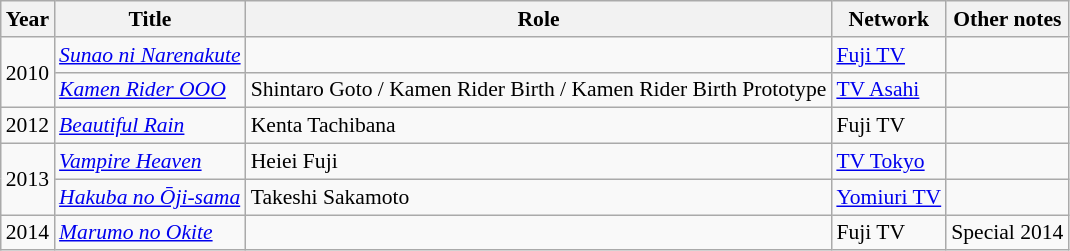<table class="wikitable" style="font-size: 90%;">
<tr>
<th>Year</th>
<th>Title</th>
<th>Role</th>
<th>Network</th>
<th>Other notes</th>
</tr>
<tr>
<td rowspan="2">2010</td>
<td><em><a href='#'>Sunao ni Narenakute</a></em></td>
<td></td>
<td><a href='#'>Fuji TV</a></td>
<td></td>
</tr>
<tr>
<td><em><a href='#'>Kamen Rider OOO</a></em></td>
<td>Shintaro Goto / Kamen Rider Birth / Kamen Rider Birth Prototype</td>
<td><a href='#'>TV Asahi</a></td>
<td></td>
</tr>
<tr>
<td>2012</td>
<td><em><a href='#'>Beautiful Rain</a></em></td>
<td>Kenta Tachibana</td>
<td>Fuji TV</td>
<td></td>
</tr>
<tr>
<td rowspan="2">2013</td>
<td><em><a href='#'>Vampire Heaven</a></em></td>
<td>Heiei Fuji</td>
<td><a href='#'>TV Tokyo</a></td>
<td></td>
</tr>
<tr>
<td><em><a href='#'>Hakuba no Ōji-sama</a></em></td>
<td>Takeshi Sakamoto</td>
<td><a href='#'>Yomiuri TV</a></td>
<td></td>
</tr>
<tr>
<td>2014</td>
<td><em><a href='#'>Marumo no Okite</a></em></td>
<td></td>
<td>Fuji TV</td>
<td>Special 2014</td>
</tr>
</table>
